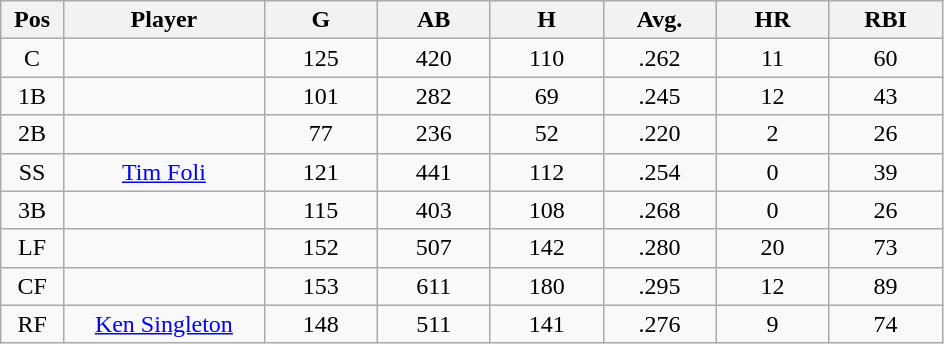<table class="wikitable sortable">
<tr>
<th bgcolor="#DDDDFF" width="5%">Pos</th>
<th bgcolor="#DDDDFF" width="16%">Player</th>
<th bgcolor="#DDDDFF" width="9%">G</th>
<th bgcolor="#DDDDFF" width="9%">AB</th>
<th bgcolor="#DDDDFF" width="9%">H</th>
<th bgcolor="#DDDDFF" width="9%">Avg.</th>
<th bgcolor="#DDDDFF" width="9%">HR</th>
<th bgcolor="#DDDDFF" width="9%">RBI</th>
</tr>
<tr align="center">
<td>C</td>
<td></td>
<td>125</td>
<td>420</td>
<td>110</td>
<td>.262</td>
<td>11</td>
<td>60</td>
</tr>
<tr align="center">
<td>1B</td>
<td></td>
<td>101</td>
<td>282</td>
<td>69</td>
<td>.245</td>
<td>12</td>
<td>43</td>
</tr>
<tr align="center">
<td>2B</td>
<td></td>
<td>77</td>
<td>236</td>
<td>52</td>
<td>.220</td>
<td>2</td>
<td>26</td>
</tr>
<tr align="center">
<td>SS</td>
<td><a href='#'>Tim Foli</a></td>
<td>121</td>
<td>441</td>
<td>112</td>
<td>.254</td>
<td>0</td>
<td>39</td>
</tr>
<tr align=center>
<td>3B</td>
<td></td>
<td>115</td>
<td>403</td>
<td>108</td>
<td>.268</td>
<td>0</td>
<td>26</td>
</tr>
<tr align="center">
<td>LF</td>
<td></td>
<td>152</td>
<td>507</td>
<td>142</td>
<td>.280</td>
<td>20</td>
<td>73</td>
</tr>
<tr align="center">
<td>CF</td>
<td></td>
<td>153</td>
<td>611</td>
<td>180</td>
<td>.295</td>
<td>12</td>
<td>89</td>
</tr>
<tr align="center">
<td>RF</td>
<td><a href='#'>Ken Singleton</a></td>
<td>148</td>
<td>511</td>
<td>141</td>
<td>.276</td>
<td>9</td>
<td>74</td>
</tr>
</table>
